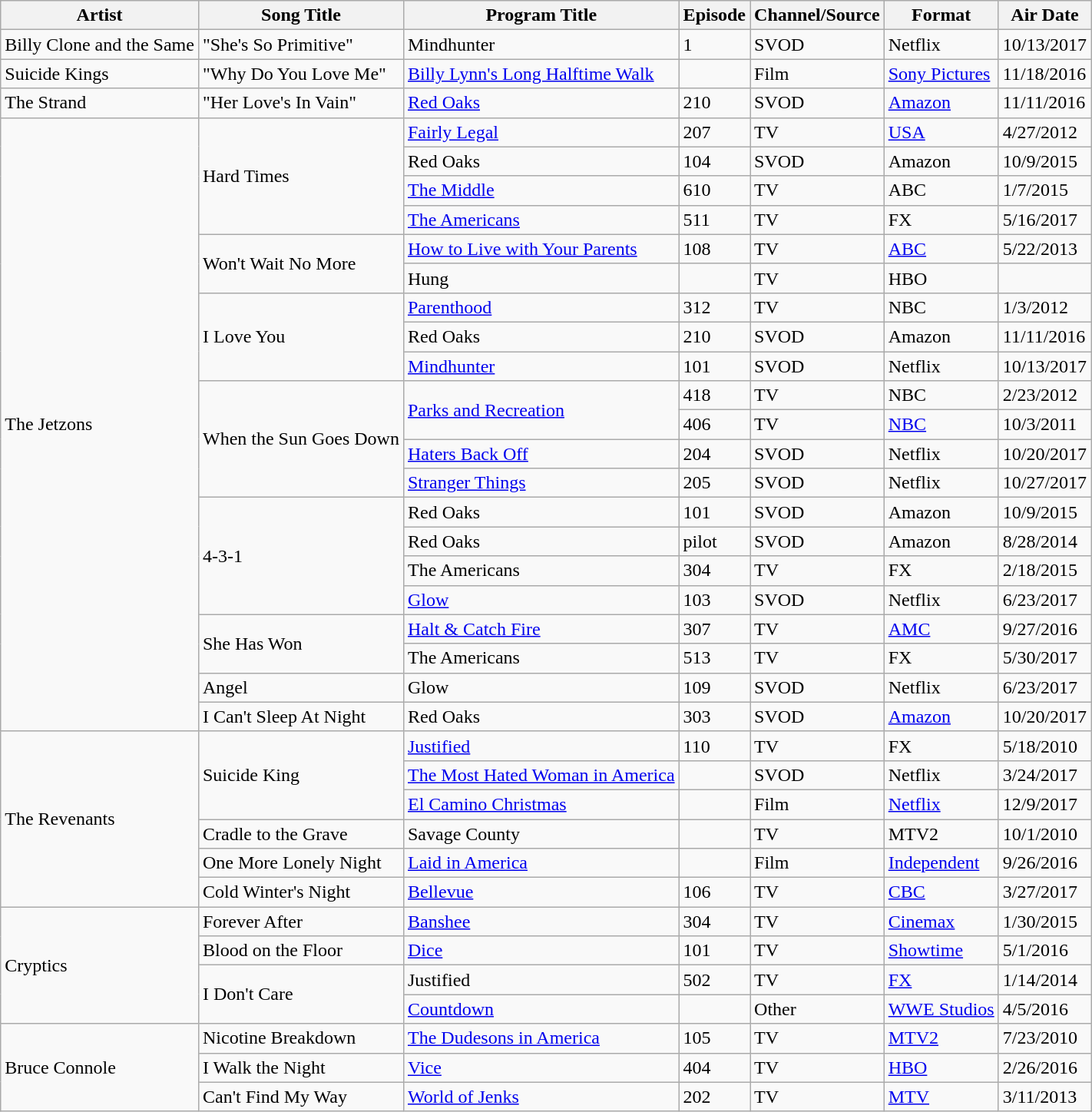<table class="wikitable">
<tr>
<th>Artist</th>
<th>Song Title</th>
<th>Program Title</th>
<th>Episode</th>
<th>Channel/Source</th>
<th>Format</th>
<th>Air Date</th>
</tr>
<tr>
<td>Billy Clone and the Same</td>
<td>"She's So Primitive"</td>
<td>Mindhunter</td>
<td>1</td>
<td>SVOD</td>
<td>Netflix</td>
<td>10/13/2017</td>
</tr>
<tr>
<td>Suicide Kings</td>
<td>"Why Do You Love Me"</td>
<td><a href='#'>Billy Lynn's Long Halftime Walk</a></td>
<td></td>
<td>Film</td>
<td><a href='#'>Sony Pictures</a></td>
<td>11/18/2016</td>
</tr>
<tr>
<td>The Strand</td>
<td>"Her Love's In Vain"</td>
<td><a href='#'>Red Oaks</a></td>
<td>210</td>
<td>SVOD</td>
<td><a href='#'>Amazon</a></td>
<td>11/11/2016</td>
</tr>
<tr>
<td rowspan="21">The Jetzons</td>
<td rowspan="4">Hard Times</td>
<td><a href='#'>Fairly Legal</a></td>
<td>207</td>
<td>TV</td>
<td><a href='#'>USA</a></td>
<td>4/27/2012</td>
</tr>
<tr>
<td>Red Oaks</td>
<td>104</td>
<td>SVOD</td>
<td>Amazon</td>
<td>10/9/2015</td>
</tr>
<tr>
<td><a href='#'>The Middle</a></td>
<td>610</td>
<td>TV</td>
<td>ABC</td>
<td>1/7/2015</td>
</tr>
<tr>
<td><a href='#'>The Americans</a></td>
<td>511</td>
<td>TV</td>
<td>FX</td>
<td>5/16/2017</td>
</tr>
<tr>
<td rowspan="2">Won't Wait No More</td>
<td><a href='#'>How to Live with Your Parents</a></td>
<td>108</td>
<td>TV</td>
<td><a href='#'>ABC</a></td>
<td>5/22/2013</td>
</tr>
<tr>
<td>Hung</td>
<td></td>
<td>TV</td>
<td>HBO</td>
<td></td>
</tr>
<tr>
<td rowspan="3">I Love You</td>
<td><a href='#'>Parenthood</a></td>
<td>312</td>
<td>TV</td>
<td>NBC</td>
<td>1/3/2012</td>
</tr>
<tr>
<td>Red Oaks</td>
<td>210</td>
<td>SVOD</td>
<td>Amazon</td>
<td>11/11/2016</td>
</tr>
<tr>
<td><a href='#'>Mindhunter</a></td>
<td>101</td>
<td>SVOD</td>
<td>Netflix</td>
<td>10/13/2017</td>
</tr>
<tr>
<td rowspan="4">When the Sun Goes Down</td>
<td rowspan="2"><a href='#'>Parks and Recreation</a></td>
<td>418</td>
<td>TV</td>
<td>NBC</td>
<td>2/23/2012</td>
</tr>
<tr>
<td>406</td>
<td>TV</td>
<td><a href='#'>NBC</a></td>
<td>10/3/2011</td>
</tr>
<tr>
<td><a href='#'>Haters Back Off</a></td>
<td>204</td>
<td>SVOD</td>
<td>Netflix</td>
<td>10/20/2017</td>
</tr>
<tr>
<td><a href='#'>Stranger Things</a></td>
<td>205</td>
<td>SVOD</td>
<td>Netflix</td>
<td>10/27/2017</td>
</tr>
<tr>
<td rowspan="4">4-3-1</td>
<td>Red Oaks</td>
<td>101</td>
<td>SVOD</td>
<td>Amazon</td>
<td>10/9/2015</td>
</tr>
<tr>
<td>Red Oaks</td>
<td>pilot</td>
<td>SVOD</td>
<td>Amazon</td>
<td>8/28/2014</td>
</tr>
<tr>
<td>The Americans</td>
<td>304</td>
<td>TV</td>
<td>FX</td>
<td>2/18/2015</td>
</tr>
<tr>
<td><a href='#'>Glow</a></td>
<td>103</td>
<td>SVOD</td>
<td>Netflix</td>
<td>6/23/2017</td>
</tr>
<tr>
<td rowspan="2">She Has Won</td>
<td><a href='#'>Halt & Catch Fire</a></td>
<td>307</td>
<td>TV</td>
<td><a href='#'>AMC</a></td>
<td>9/27/2016</td>
</tr>
<tr>
<td>The Americans</td>
<td>513</td>
<td>TV</td>
<td>FX</td>
<td>5/30/2017</td>
</tr>
<tr>
<td>Angel</td>
<td>Glow</td>
<td>109</td>
<td>SVOD</td>
<td>Netflix</td>
<td>6/23/2017</td>
</tr>
<tr>
<td>I Can't Sleep At Night</td>
<td>Red Oaks</td>
<td>303</td>
<td>SVOD</td>
<td><a href='#'>Amazon</a></td>
<td>10/20/2017</td>
</tr>
<tr>
<td rowspan="6">The Revenants</td>
<td rowspan="3">Suicide King</td>
<td><a href='#'>Justified</a></td>
<td>110</td>
<td>TV</td>
<td>FX</td>
<td>5/18/2010</td>
</tr>
<tr>
<td><a href='#'>The Most Hated Woman in America</a></td>
<td></td>
<td>SVOD</td>
<td>Netflix</td>
<td>3/24/2017</td>
</tr>
<tr>
<td><a href='#'>El Camino Christmas</a></td>
<td></td>
<td>Film</td>
<td><a href='#'>Netflix</a></td>
<td>12/9/2017</td>
</tr>
<tr>
<td>Cradle to the Grave</td>
<td>Savage County</td>
<td></td>
<td>TV</td>
<td>MTV2</td>
<td>10/1/2010</td>
</tr>
<tr>
<td>One More Lonely Night</td>
<td><a href='#'>Laid in America</a></td>
<td></td>
<td>Film</td>
<td><a href='#'>Independent</a></td>
<td>9/26/2016</td>
</tr>
<tr>
<td>Cold Winter's Night</td>
<td><a href='#'>Bellevue</a></td>
<td>106</td>
<td>TV</td>
<td><a href='#'>CBC</a></td>
<td>3/27/2017</td>
</tr>
<tr>
<td rowspan="4">Cryptics</td>
<td>Forever After</td>
<td><a href='#'>Banshee</a></td>
<td>304</td>
<td>TV</td>
<td><a href='#'>Cinemax</a></td>
<td>1/30/2015</td>
</tr>
<tr>
<td>Blood on the Floor</td>
<td><a href='#'>Dice</a></td>
<td>101</td>
<td>TV</td>
<td><a href='#'>Showtime</a></td>
<td>5/1/2016</td>
</tr>
<tr>
<td rowspan="2">I Don't Care</td>
<td>Justified</td>
<td>502</td>
<td>TV</td>
<td><a href='#'>FX</a></td>
<td>1/14/2014</td>
</tr>
<tr>
<td><a href='#'>Countdown</a></td>
<td></td>
<td>Other</td>
<td><a href='#'>WWE Studios</a></td>
<td>4/5/2016</td>
</tr>
<tr>
<td rowspan="3">Bruce Connole</td>
<td>Nicotine Breakdown</td>
<td><a href='#'>The Dudesons in America</a></td>
<td>105</td>
<td>TV</td>
<td><a href='#'>MTV2</a></td>
<td>7/23/2010</td>
</tr>
<tr>
<td>I Walk the Night</td>
<td><a href='#'>Vice</a></td>
<td>404</td>
<td>TV</td>
<td><a href='#'>HBO</a></td>
<td>2/26/2016</td>
</tr>
<tr>
<td>Can't Find My Way</td>
<td><a href='#'>World of Jenks</a></td>
<td>202</td>
<td>TV</td>
<td><a href='#'>MTV</a></td>
<td>3/11/2013</td>
</tr>
</table>
